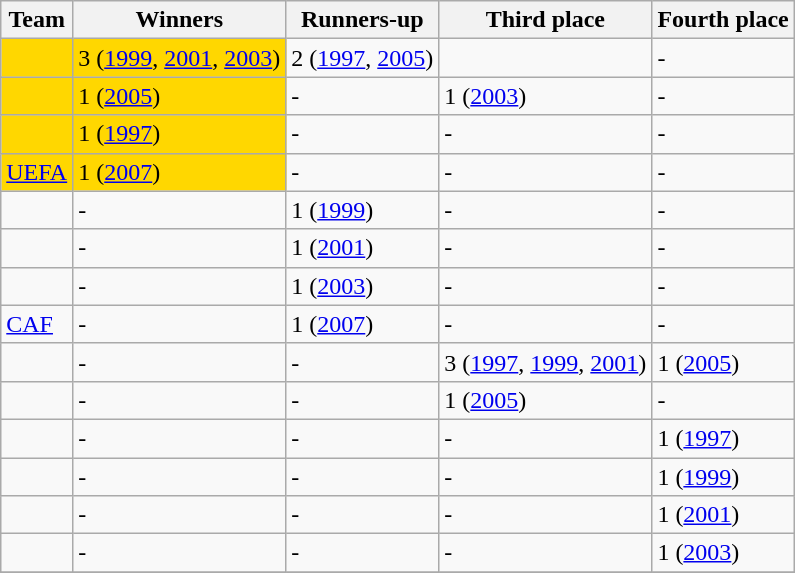<table class="wikitable">
<tr>
<th>Team</th>
<th>Winners</th>
<th>Runners-up</th>
<th>Third place</th>
<th>Fourth place</th>
</tr>
<tr>
<td bgcolor=gold></td>
<td bgcolor=gold>3 (<a href='#'>1999</a>, <a href='#'>2001</a>, <a href='#'>2003</a>)</td>
<td>2 (<a href='#'>1997</a>, <a href='#'>2005</a>)</td>
<td></td>
<td>-</td>
</tr>
<tr>
<td bgcolor=gold></td>
<td bgcolor=gold>1 (<a href='#'>2005</a>)</td>
<td>-</td>
<td>1 (<a href='#'>2003</a>)</td>
<td>-</td>
</tr>
<tr>
<td bgcolor=gold></td>
<td bgcolor=gold>1 (<a href='#'>1997</a>)</td>
<td>-</td>
<td>-</td>
<td>-</td>
</tr>
<tr>
<td bgcolor=gold><a href='#'>UEFA</a></td>
<td bgcolor=gold>1 (<a href='#'>2007</a>)</td>
<td>-</td>
<td>-</td>
<td>-</td>
</tr>
<tr>
<td></td>
<td>-</td>
<td>1 (<a href='#'>1999</a>)</td>
<td>-</td>
<td>-</td>
</tr>
<tr>
<td></td>
<td>-</td>
<td>1 (<a href='#'>2001</a>)</td>
<td>-</td>
<td>-</td>
</tr>
<tr>
<td></td>
<td>-</td>
<td>1 (<a href='#'>2003</a>)</td>
<td>-</td>
<td>-</td>
</tr>
<tr>
<td><a href='#'>CAF</a></td>
<td>-</td>
<td>1 (<a href='#'>2007</a>)</td>
<td>-</td>
<td>-</td>
</tr>
<tr>
<td></td>
<td>-</td>
<td>-</td>
<td>3 (<a href='#'>1997</a>, <a href='#'>1999</a>, <a href='#'>2001</a>)</td>
<td>1 (<a href='#'>2005</a>)</td>
</tr>
<tr>
<td></td>
<td>-</td>
<td>-</td>
<td>1 (<a href='#'>2005</a>)</td>
<td>-</td>
</tr>
<tr>
<td></td>
<td>-</td>
<td>-</td>
<td>-</td>
<td>1 (<a href='#'>1997</a>)</td>
</tr>
<tr>
<td></td>
<td>-</td>
<td>-</td>
<td>-</td>
<td>1 (<a href='#'>1999</a>)</td>
</tr>
<tr>
<td></td>
<td>-</td>
<td>-</td>
<td>-</td>
<td>1 (<a href='#'>2001</a>)</td>
</tr>
<tr>
<td></td>
<td>-</td>
<td>-</td>
<td>-</td>
<td>1 (<a href='#'>2003</a>)</td>
</tr>
<tr>
</tr>
</table>
